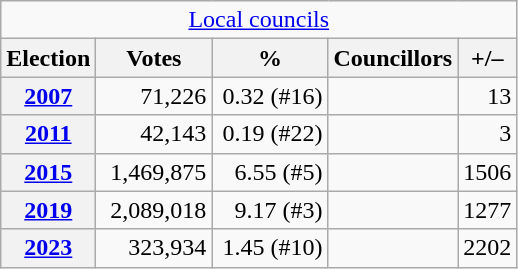<table class="wikitable" style="text-align:right;">
<tr>
<td colspan="5" align="center"><a href='#'>Local councils</a></td>
</tr>
<tr>
<th>Election</th>
<th width="70">Votes</th>
<th width="70">%</th>
<th>Councillors</th>
<th>+/–</th>
</tr>
<tr>
<th><a href='#'>2007</a></th>
<td>71,226</td>
<td>0.32 (#16)</td>
<td></td>
<td>13</td>
</tr>
<tr>
<th><a href='#'>2011</a></th>
<td>42,143</td>
<td>0.19 (#22)</td>
<td></td>
<td>3</td>
</tr>
<tr>
<th><a href='#'>2015</a></th>
<td>1,469,875</td>
<td>6.55 (#5)</td>
<td></td>
<td>1506</td>
</tr>
<tr>
<th><a href='#'>2019</a></th>
<td>2,089,018</td>
<td>9.17 (#3)</td>
<td></td>
<td>1277</td>
</tr>
<tr>
<th><a href='#'>2023</a></th>
<td>323,934</td>
<td>1.45 (#10)</td>
<td></td>
<td>2202</td>
</tr>
</table>
